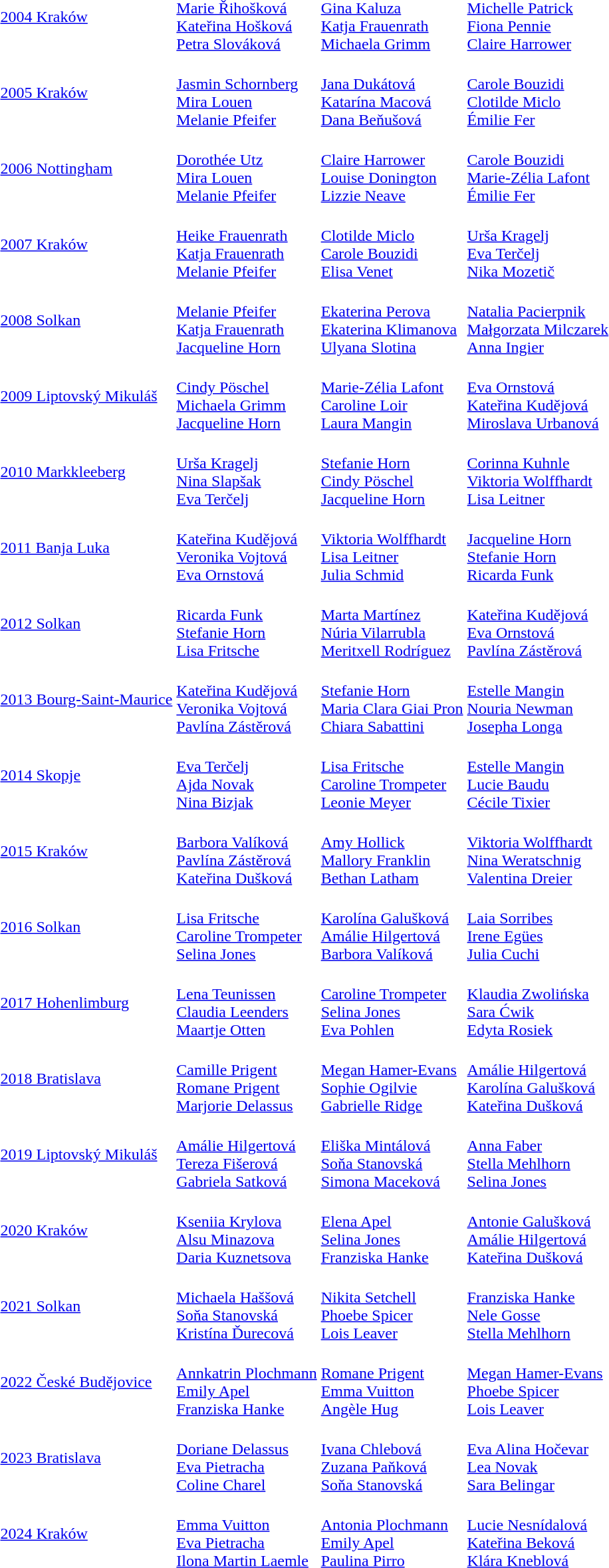<table>
<tr>
<td><a href='#'>2004 Kraków</a></td>
<td><br><a href='#'>Marie Řihošková</a><br><a href='#'>Kateřina Hošková</a><br><a href='#'>Petra Slováková</a></td>
<td><br><a href='#'>Gina Kaluza</a><br><a href='#'>Katja Frauenrath</a><br><a href='#'>Michaela Grimm</a></td>
<td><br><a href='#'>Michelle Patrick</a><br><a href='#'>Fiona Pennie</a><br><a href='#'>Claire Harrower</a></td>
</tr>
<tr>
<td><a href='#'>2005 Kraków</a></td>
<td><br><a href='#'>Jasmin Schornberg</a><br><a href='#'>Mira Louen</a><br><a href='#'>Melanie Pfeifer</a></td>
<td><br><a href='#'>Jana Dukátová</a><br><a href='#'>Katarína Macová</a><br><a href='#'>Dana Beňušová</a></td>
<td><br><a href='#'>Carole Bouzidi</a><br><a href='#'>Clotilde Miclo</a><br><a href='#'>Émilie Fer</a></td>
</tr>
<tr>
<td><a href='#'>2006 Nottingham</a></td>
<td><br><a href='#'>Dorothée Utz</a><br><a href='#'>Mira Louen</a><br><a href='#'>Melanie Pfeifer</a></td>
<td><br><a href='#'>Claire Harrower</a><br><a href='#'>Louise Donington</a><br><a href='#'>Lizzie Neave</a></td>
<td><br><a href='#'>Carole Bouzidi</a><br><a href='#'>Marie-Zélia Lafont</a><br><a href='#'>Émilie Fer</a></td>
</tr>
<tr>
<td><a href='#'>2007 Kraków</a></td>
<td><br><a href='#'>Heike Frauenrath</a><br><a href='#'>Katja Frauenrath</a><br><a href='#'>Melanie Pfeifer</a></td>
<td><br><a href='#'>Clotilde Miclo</a><br><a href='#'>Carole Bouzidi</a><br><a href='#'>Elisa Venet</a></td>
<td><br><a href='#'>Urša Kragelj</a><br><a href='#'>Eva Terčelj</a><br><a href='#'>Nika Mozetič</a></td>
</tr>
<tr>
<td><a href='#'>2008 Solkan</a></td>
<td><br><a href='#'>Melanie Pfeifer</a><br><a href='#'>Katja Frauenrath</a><br><a href='#'>Jacqueline Horn</a></td>
<td><br><a href='#'>Ekaterina Perova</a><br><a href='#'>Ekaterina Klimanova</a><br><a href='#'>Ulyana Slotina</a></td>
<td><br><a href='#'>Natalia Pacierpnik</a><br><a href='#'>Małgorzata Milczarek</a><br><a href='#'>Anna Ingier</a></td>
</tr>
<tr>
<td><a href='#'>2009 Liptovský Mikuláš</a></td>
<td><br><a href='#'>Cindy Pöschel</a><br><a href='#'>Michaela Grimm</a><br><a href='#'>Jacqueline Horn</a></td>
<td><br><a href='#'>Marie-Zélia Lafont</a><br><a href='#'>Caroline Loir</a><br><a href='#'>Laura Mangin</a></td>
<td><br><a href='#'>Eva Ornstová</a><br><a href='#'>Kateřina Kudějová</a><br><a href='#'>Miroslava Urbanová</a></td>
</tr>
<tr>
<td><a href='#'>2010 Markkleeberg</a></td>
<td><br><a href='#'>Urša Kragelj</a><br><a href='#'>Nina Slapšak</a><br><a href='#'>Eva Terčelj</a></td>
<td><br><a href='#'>Stefanie Horn</a><br><a href='#'>Cindy Pöschel</a><br><a href='#'>Jacqueline Horn</a></td>
<td><br><a href='#'>Corinna Kuhnle</a><br><a href='#'>Viktoria Wolffhardt</a><br><a href='#'>Lisa Leitner</a></td>
</tr>
<tr>
<td><a href='#'>2011 Banja Luka</a></td>
<td><br><a href='#'>Kateřina Kudějová</a><br><a href='#'>Veronika Vojtová</a><br><a href='#'>Eva Ornstová</a></td>
<td><br><a href='#'>Viktoria Wolffhardt</a><br><a href='#'>Lisa Leitner</a><br><a href='#'>Julia Schmid</a></td>
<td><br><a href='#'>Jacqueline Horn</a><br><a href='#'>Stefanie Horn</a><br><a href='#'>Ricarda Funk</a></td>
</tr>
<tr>
<td><a href='#'>2012 Solkan</a></td>
<td><br><a href='#'>Ricarda Funk</a><br><a href='#'>Stefanie Horn</a><br><a href='#'>Lisa Fritsche</a></td>
<td><br><a href='#'>Marta Martínez</a><br><a href='#'>Núria Vilarrubla</a><br><a href='#'>Meritxell Rodríguez</a></td>
<td><br><a href='#'>Kateřina Kudějová</a><br><a href='#'>Eva Ornstová</a><br><a href='#'>Pavlína Zástěrová</a></td>
</tr>
<tr>
<td><a href='#'>2013 Bourg-Saint-Maurice</a></td>
<td><br><a href='#'>Kateřina Kudějová</a><br><a href='#'>Veronika Vojtová</a><br><a href='#'>Pavlína Zástěrová</a></td>
<td><br><a href='#'>Stefanie Horn</a><br><a href='#'>Maria Clara Giai Pron</a><br><a href='#'>Chiara Sabattini</a></td>
<td><br><a href='#'>Estelle Mangin</a><br><a href='#'>Nouria Newman</a><br><a href='#'>Josepha Longa</a></td>
</tr>
<tr>
<td><a href='#'>2014 Skopje</a></td>
<td><br><a href='#'>Eva Terčelj</a><br><a href='#'>Ajda Novak</a><br><a href='#'>Nina Bizjak</a></td>
<td><br><a href='#'>Lisa Fritsche</a><br><a href='#'>Caroline Trompeter</a><br><a href='#'>Leonie Meyer</a></td>
<td><br><a href='#'>Estelle Mangin</a><br><a href='#'>Lucie Baudu</a><br><a href='#'>Cécile Tixier</a></td>
</tr>
<tr>
<td><a href='#'>2015 Kraków</a></td>
<td><br><a href='#'>Barbora Valíková</a><br><a href='#'>Pavlína Zástěrová</a><br><a href='#'>Kateřina Dušková</a></td>
<td><br><a href='#'>Amy Hollick</a><br><a href='#'>Mallory Franklin</a><br><a href='#'>Bethan Latham</a></td>
<td><br><a href='#'>Viktoria Wolffhardt</a><br><a href='#'>Nina Weratschnig</a><br><a href='#'>Valentina Dreier</a></td>
</tr>
<tr>
<td><a href='#'>2016 Solkan</a></td>
<td><br><a href='#'>Lisa Fritsche</a><br><a href='#'>Caroline Trompeter</a><br><a href='#'>Selina Jones</a></td>
<td><br><a href='#'>Karolína Galušková</a><br><a href='#'>Amálie Hilgertová</a><br><a href='#'>Barbora Valíková</a></td>
<td><br><a href='#'>Laia Sorribes</a><br><a href='#'>Irene Egües</a><br><a href='#'>Julia Cuchi</a></td>
</tr>
<tr>
<td><a href='#'>2017 Hohenlimburg</a></td>
<td><br><a href='#'>Lena Teunissen</a><br><a href='#'>Claudia Leenders</a><br><a href='#'>Maartje Otten</a></td>
<td><br><a href='#'>Caroline Trompeter</a><br><a href='#'>Selina Jones</a><br><a href='#'>Eva Pohlen</a></td>
<td><br><a href='#'>Klaudia Zwolińska</a><br><a href='#'>Sara Ćwik</a><br><a href='#'>Edyta Rosiek</a></td>
</tr>
<tr>
<td><a href='#'>2018 Bratislava</a></td>
<td><br><a href='#'>Camille Prigent</a><br><a href='#'>Romane Prigent</a><br><a href='#'>Marjorie Delassus</a></td>
<td><br><a href='#'>Megan Hamer-Evans</a><br><a href='#'>Sophie Ogilvie</a><br><a href='#'>Gabrielle Ridge</a></td>
<td><br><a href='#'>Amálie Hilgertová</a><br><a href='#'>Karolína Galušková</a><br><a href='#'>Kateřina Dušková</a></td>
</tr>
<tr>
<td><a href='#'>2019 Liptovský Mikuláš</a></td>
<td><br><a href='#'>Amálie Hilgertová</a><br><a href='#'>Tereza Fišerová</a><br><a href='#'>Gabriela Satková</a></td>
<td><br><a href='#'>Eliška Mintálová</a><br><a href='#'>Soňa Stanovská</a><br><a href='#'>Simona Maceková</a></td>
<td><br><a href='#'>Anna Faber</a><br><a href='#'>Stella Mehlhorn</a><br><a href='#'>Selina Jones</a></td>
</tr>
<tr>
<td><a href='#'>2020 Kraków</a></td>
<td><br><a href='#'>Kseniia Krylova</a><br><a href='#'>Alsu Minazova</a><br><a href='#'>Daria Kuznetsova</a></td>
<td><br><a href='#'>Elena Apel</a><br><a href='#'>Selina Jones</a><br><a href='#'>Franziska Hanke</a></td>
<td><br><a href='#'>Antonie Galušková</a><br><a href='#'>Amálie Hilgertová</a><br><a href='#'>Kateřina Dušková</a></td>
</tr>
<tr>
<td><a href='#'>2021 Solkan</a></td>
<td><br><a href='#'>Michaela Haššová</a><br><a href='#'>Soňa Stanovská</a><br><a href='#'>Kristína Ďurecová</a></td>
<td><br><a href='#'>Nikita Setchell</a><br><a href='#'>Phoebe Spicer</a><br><a href='#'>Lois Leaver</a></td>
<td><br><a href='#'>Franziska Hanke</a><br><a href='#'>Nele Gosse</a><br><a href='#'>Stella Mehlhorn</a></td>
</tr>
<tr>
<td><a href='#'>2022 České Budějovice</a></td>
<td><br><a href='#'>Annkatrin Plochmann</a><br><a href='#'>Emily Apel</a><br><a href='#'>Franziska Hanke</a></td>
<td><br><a href='#'>Romane Prigent</a><br><a href='#'>Emma Vuitton</a><br><a href='#'>Angèle Hug</a></td>
<td><br><a href='#'>Megan Hamer-Evans</a><br><a href='#'>Phoebe Spicer</a><br><a href='#'>Lois Leaver</a></td>
</tr>
<tr>
<td><a href='#'>2023 Bratislava</a></td>
<td><br><a href='#'>Doriane Delassus</a><br><a href='#'>Eva Pietracha</a><br><a href='#'>Coline Charel</a></td>
<td><br><a href='#'>Ivana Chlebová</a><br><a href='#'>Zuzana Paňková</a><br><a href='#'>Soňa Stanovská</a></td>
<td><br><a href='#'>Eva Alina Hočevar</a><br><a href='#'>Lea Novak</a><br><a href='#'>Sara Belingar</a></td>
</tr>
<tr>
<td><a href='#'>2024 Kraków</a></td>
<td><br><a href='#'>Emma Vuitton</a><br><a href='#'>Eva Pietracha</a><br><a href='#'>Ilona Martin Laemle</a></td>
<td><br><a href='#'>Antonia Plochmann</a><br><a href='#'>Emily Apel</a><br><a href='#'>Paulina Pirro</a></td>
<td><br><a href='#'>Lucie Nesnídalová</a><br><a href='#'>Kateřina Beková</a><br><a href='#'>Klára Kneblová</a></td>
</tr>
</table>
